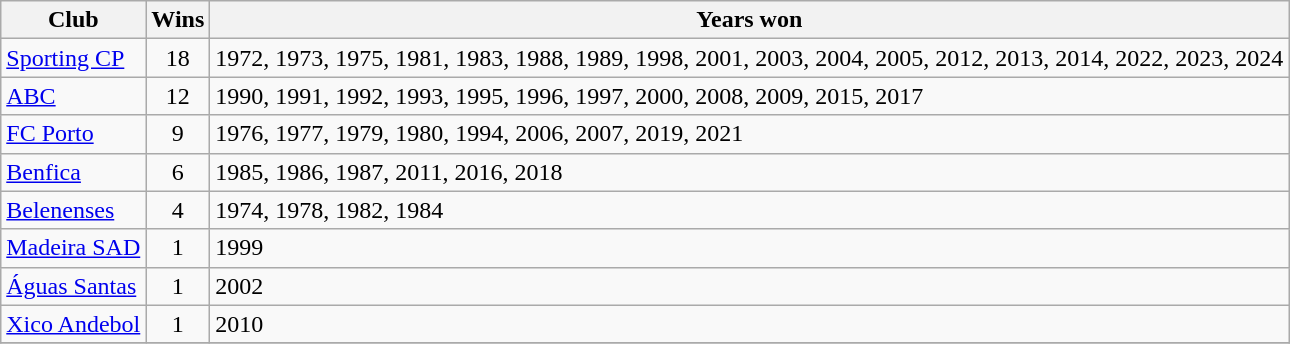<table class="wikitable sortable">
<tr>
<th>Club</th>
<th>Wins</th>
<th>Years won</th>
</tr>
<tr>
<td><a href='#'>Sporting CP</a></td>
<td align=center>18</td>
<td>1972, 1973, 1975, 1981, 1983, 1988, 1989, 1998, 2001, 2003, 2004, 2005, 2012, 2013, 2014, 2022, 2023, 2024</td>
</tr>
<tr>
<td><a href='#'>ABC</a></td>
<td align=center>12</td>
<td>1990, 1991, 1992, 1993, 1995, 1996, 1997, 2000, 2008, 2009, 2015, 2017</td>
</tr>
<tr>
<td><a href='#'>FC Porto</a></td>
<td align=center>9</td>
<td>1976, 1977, 1979, 1980, 1994, 2006, 2007, 2019, 2021</td>
</tr>
<tr>
<td><a href='#'>Benfica</a></td>
<td align=center>6</td>
<td>1985, 1986, 1987, 2011, 2016, 2018</td>
</tr>
<tr>
<td><a href='#'>Belenenses</a></td>
<td align=center>4</td>
<td>1974, 1978, 1982, 1984</td>
</tr>
<tr>
<td><a href='#'>Madeira SAD</a></td>
<td align=center>1</td>
<td>1999</td>
</tr>
<tr>
<td><a href='#'>Águas Santas</a></td>
<td align=center>1</td>
<td>2002</td>
</tr>
<tr>
<td><a href='#'>Xico Andebol</a></td>
<td align=center>1</td>
<td>2010</td>
</tr>
<tr>
</tr>
</table>
